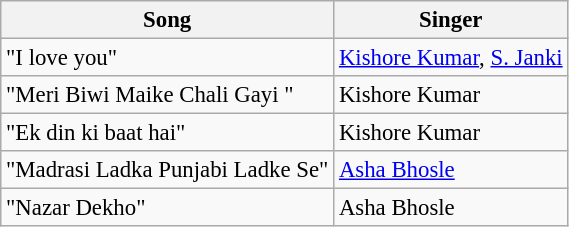<table class="wikitable" style="font-size:95%;">
<tr>
<th>Song</th>
<th>Singer</th>
</tr>
<tr>
<td>"I love you"</td>
<td><a href='#'>Kishore Kumar</a>, <a href='#'>S. Janki</a></td>
</tr>
<tr>
<td>"Meri Biwi Maike Chali Gayi "</td>
<td>Kishore Kumar</td>
</tr>
<tr>
<td>"Ek din ki baat hai"</td>
<td>Kishore Kumar</td>
</tr>
<tr>
<td>"Madrasi Ladka Punjabi Ladke Se"</td>
<td><a href='#'>Asha Bhosle</a></td>
</tr>
<tr>
<td>"Nazar Dekho"</td>
<td>Asha Bhosle</td>
</tr>
</table>
